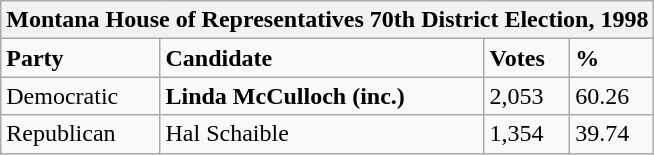<table class="wikitable">
<tr>
<th colspan="4">Montana House of Representatives 70th District Election, 1998</th>
</tr>
<tr>
<td><strong>Party</strong></td>
<td><strong>Candidate</strong></td>
<td><strong>Votes</strong></td>
<td><strong>%</strong></td>
</tr>
<tr>
<td>Democratic</td>
<td><strong>Linda McCulloch (inc.)</strong></td>
<td>2,053</td>
<td>60.26</td>
</tr>
<tr>
<td>Republican</td>
<td>Hal Schaible</td>
<td>1,354</td>
<td>39.74</td>
</tr>
</table>
